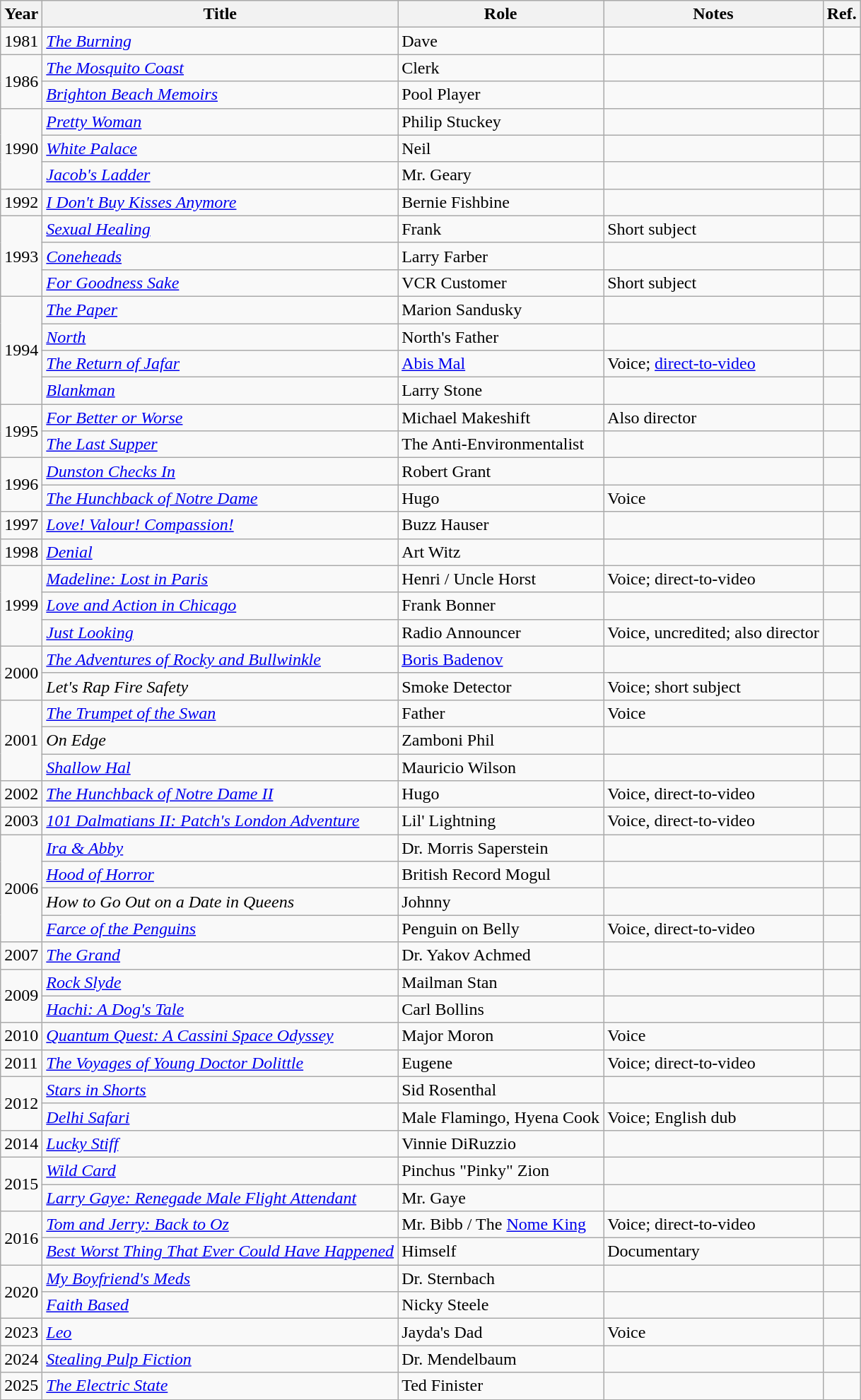<table class="wikitable sortable">
<tr>
<th>Year</th>
<th>Title</th>
<th>Role</th>
<th>Notes</th>
<th class=unsortable>Ref.</th>
</tr>
<tr>
<td>1981</td>
<td><em><a href='#'>The Burning</a></em></td>
<td>Dave</td>
<td></td>
<td></td>
</tr>
<tr>
<td rowspan="2">1986</td>
<td><em><a href='#'>The Mosquito Coast</a></em></td>
<td>Clerk</td>
<td></td>
<td></td>
</tr>
<tr>
<td><em><a href='#'>Brighton Beach Memoirs</a></em></td>
<td>Pool Player</td>
<td></td>
<td></td>
</tr>
<tr>
<td rowspan="3">1990</td>
<td><em><a href='#'>Pretty Woman</a></em></td>
<td>Philip Stuckey</td>
<td></td>
<td></td>
</tr>
<tr>
<td><em><a href='#'>White Palace</a></em></td>
<td>Neil</td>
<td></td>
<td></td>
</tr>
<tr>
<td><em><a href='#'>Jacob's Ladder</a></em></td>
<td>Mr. Geary</td>
<td></td>
<td></td>
</tr>
<tr>
<td>1992</td>
<td><em><a href='#'>I Don't Buy Kisses Anymore</a></em></td>
<td>Bernie Fishbine</td>
<td></td>
<td></td>
</tr>
<tr>
<td rowspan="3">1993</td>
<td><em><a href='#'>Sexual Healing</a></em></td>
<td>Frank</td>
<td>Short subject</td>
<td></td>
</tr>
<tr>
<td><em><a href='#'>Coneheads</a></em></td>
<td>Larry Farber</td>
<td></td>
<td></td>
</tr>
<tr>
<td><em><a href='#'>For Goodness Sake</a></em></td>
<td>VCR Customer</td>
<td>Short subject</td>
<td></td>
</tr>
<tr>
<td rowspan="4">1994</td>
<td><em><a href='#'>The Paper</a></em></td>
<td>Marion Sandusky</td>
<td></td>
<td></td>
</tr>
<tr>
<td><em><a href='#'>North</a></em></td>
<td>North's Father</td>
<td></td>
<td></td>
</tr>
<tr>
<td><em><a href='#'>The Return of Jafar</a></em></td>
<td><a href='#'>Abis Mal</a></td>
<td>Voice; <a href='#'>direct-to-video</a></td>
<td></td>
</tr>
<tr>
<td><em><a href='#'>Blankman</a></em></td>
<td>Larry Stone</td>
<td></td>
<td></td>
</tr>
<tr>
<td rowspan="2">1995</td>
<td><em><a href='#'>For Better or Worse</a></em></td>
<td>Michael Makeshift</td>
<td>Also director</td>
<td></td>
</tr>
<tr>
<td><em><a href='#'>The Last Supper</a></em></td>
<td>The Anti-Environmentalist</td>
<td></td>
<td></td>
</tr>
<tr>
<td rowspan="2">1996</td>
<td><em><a href='#'>Dunston Checks In</a></em></td>
<td>Robert Grant</td>
<td></td>
<td></td>
</tr>
<tr>
<td><em><a href='#'>The Hunchback of Notre Dame</a></em></td>
<td>Hugo</td>
<td>Voice</td>
<td></td>
</tr>
<tr>
<td>1997</td>
<td><em><a href='#'>Love! Valour! Compassion!</a></em></td>
<td>Buzz Hauser</td>
<td></td>
<td></td>
</tr>
<tr>
<td>1998</td>
<td><em><a href='#'>Denial</a></em></td>
<td>Art Witz</td>
<td></td>
<td></td>
</tr>
<tr>
<td rowspan="3">1999</td>
<td><em><a href='#'>Madeline: Lost in Paris</a></em></td>
<td>Henri / Uncle Horst</td>
<td>Voice; direct-to-video</td>
<td></td>
</tr>
<tr>
<td><em><a href='#'>Love and Action in Chicago</a></em></td>
<td>Frank Bonner</td>
<td></td>
<td></td>
</tr>
<tr>
<td><em><a href='#'>Just Looking</a></em></td>
<td>Radio Announcer</td>
<td>Voice, uncredited; also director</td>
<td></td>
</tr>
<tr>
<td rowspan="2">2000</td>
<td><em><a href='#'>The Adventures of Rocky and Bullwinkle</a></em></td>
<td><a href='#'>Boris Badenov</a></td>
<td></td>
<td></td>
</tr>
<tr>
<td><em>Let's Rap Fire Safety</em></td>
<td>Smoke Detector</td>
<td>Voice; short subject</td>
<td></td>
</tr>
<tr>
<td rowspan="3">2001</td>
<td><em><a href='#'>The Trumpet of the Swan</a></em></td>
<td>Father</td>
<td>Voice</td>
<td></td>
</tr>
<tr>
<td><em>On Edge</em></td>
<td>Zamboni Phil</td>
<td></td>
<td></td>
</tr>
<tr>
<td><em><a href='#'>Shallow Hal</a></em></td>
<td>Mauricio Wilson</td>
<td></td>
<td></td>
</tr>
<tr>
<td>2002</td>
<td><em><a href='#'>The Hunchback of Notre Dame II</a></em></td>
<td>Hugo</td>
<td>Voice, direct-to-video</td>
<td></td>
</tr>
<tr>
<td>2003</td>
<td><em><a href='#'>101 Dalmatians II: Patch's London Adventure</a></em></td>
<td>Lil' Lightning</td>
<td>Voice, direct-to-video</td>
<td></td>
</tr>
<tr>
<td rowspan="4">2006</td>
<td><em><a href='#'>Ira & Abby</a></em></td>
<td>Dr. Morris Saperstein</td>
<td></td>
<td></td>
</tr>
<tr>
<td><em><a href='#'>Hood of Horror</a></em></td>
<td>British Record Mogul</td>
<td></td>
<td></td>
</tr>
<tr>
<td><em>How to Go Out on a Date in Queens</em></td>
<td>Johnny</td>
<td></td>
<td></td>
</tr>
<tr>
<td><em><a href='#'>Farce of the Penguins</a></em></td>
<td>Penguin on Belly</td>
<td>Voice, direct-to-video</td>
<td></td>
</tr>
<tr>
<td>2007</td>
<td><em><a href='#'>The Grand</a></em></td>
<td>Dr. Yakov Achmed</td>
<td></td>
<td></td>
</tr>
<tr>
<td rowspan="2">2009</td>
<td><em><a href='#'>Rock Slyde</a></em></td>
<td>Mailman Stan</td>
<td></td>
<td></td>
</tr>
<tr>
<td><em><a href='#'>Hachi: A Dog's Tale</a></em></td>
<td>Carl Bollins</td>
<td></td>
<td></td>
</tr>
<tr>
<td>2010</td>
<td><em><a href='#'>Quantum Quest: A Cassini Space Odyssey</a></em></td>
<td>Major Moron</td>
<td>Voice</td>
<td></td>
</tr>
<tr>
<td>2011</td>
<td><em><a href='#'>The Voyages of Young Doctor Dolittle</a></em></td>
<td>Eugene</td>
<td>Voice; direct-to-video</td>
<td></td>
</tr>
<tr>
<td rowspan="2">2012</td>
<td><em><a href='#'>Stars in Shorts</a></em></td>
<td>Sid Rosenthal</td>
<td></td>
<td></td>
</tr>
<tr>
<td><em><a href='#'>Delhi Safari</a></em></td>
<td>Male Flamingo, Hyena Cook</td>
<td>Voice; English dub</td>
<td></td>
</tr>
<tr>
<td>2014</td>
<td><em><a href='#'>Lucky Stiff</a></em></td>
<td>Vinnie DiRuzzio</td>
<td></td>
<td></td>
</tr>
<tr>
<td rowspan="2">2015</td>
<td><em><a href='#'>Wild Card</a></em></td>
<td>Pinchus "Pinky" Zion</td>
<td></td>
<td></td>
</tr>
<tr>
<td><em><a href='#'>Larry Gaye: Renegade Male Flight Attendant</a></em></td>
<td>Mr. Gaye</td>
<td></td>
<td></td>
</tr>
<tr>
<td rowspan="2">2016</td>
<td><em><a href='#'>Tom and Jerry: Back to Oz</a></em></td>
<td>Mr. Bibb / The <a href='#'>Nome King</a></td>
<td>Voice; direct-to-video</td>
<td></td>
</tr>
<tr>
<td><em><a href='#'>Best Worst Thing That Ever Could Have Happened</a></em></td>
<td>Himself</td>
<td>Documentary</td>
<td></td>
</tr>
<tr>
<td rowspan="2">2020</td>
<td><em><a href='#'>My Boyfriend's Meds</a></em></td>
<td>Dr. Sternbach</td>
<td></td>
<td></td>
</tr>
<tr>
<td><em><a href='#'>Faith Based</a></em></td>
<td>Nicky Steele</td>
<td></td>
<td></td>
</tr>
<tr>
<td>2023</td>
<td><em><a href='#'>Leo</a></em></td>
<td>Jayda's Dad</td>
<td>Voice</td>
<td></td>
</tr>
<tr>
<td>2024</td>
<td><em><a href='#'>Stealing Pulp Fiction</a></em></td>
<td>Dr. Mendelbaum</td>
<td></td>
<td></td>
</tr>
<tr>
<td>2025</td>
<td><em><a href='#'>The Electric State</a></em></td>
<td>Ted Finister</td>
<td></td>
<td></td>
</tr>
</table>
